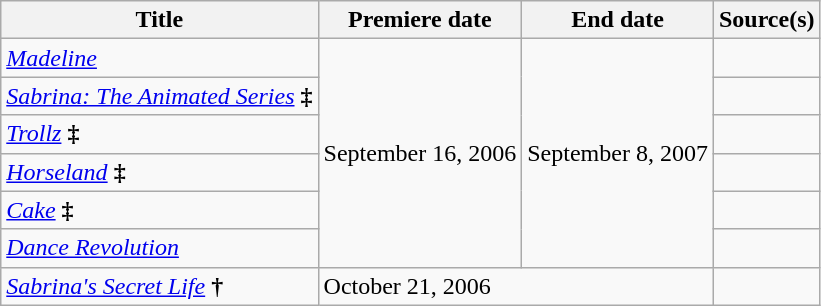<table class="wikitable sortable">
<tr>
<th>Title</th>
<th>Premiere date</th>
<th>End date</th>
<th>Source(s)</th>
</tr>
<tr>
<td><em><a href='#'>Madeline</a></em></td>
<td rowspan=6>September 16, 2006</td>
<td rowspan=6>September 8, 2007</td>
<td></td>
</tr>
<tr>
<td><em><a href='#'>Sabrina: The Animated Series</a></em> <strong>‡</strong></td>
<td></td>
</tr>
<tr>
<td><em><a href='#'>Trollz</a></em> <strong>‡</strong></td>
<td></td>
</tr>
<tr>
<td><em><a href='#'>Horseland</a></em> <strong>‡</strong></td>
<td></td>
</tr>
<tr>
<td><em><a href='#'>Cake</a></em> <strong>‡</strong></td>
<td></td>
</tr>
<tr>
<td><em><a href='#'>Dance Revolution</a></em></td>
<td></td>
</tr>
<tr>
<td><em><a href='#'>Sabrina's Secret Life</a></em> <strong>†</strong></td>
<td colspan=2>October 21, 2006</td>
<td></td>
</tr>
</table>
